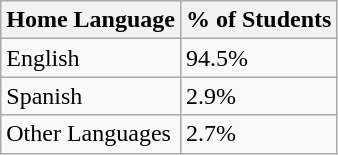<table class="wikitable">
<tr>
<th>Home Language</th>
<th>% of Students</th>
</tr>
<tr>
<td>English</td>
<td>94.5%</td>
</tr>
<tr>
<td>Spanish</td>
<td>2.9%</td>
</tr>
<tr>
<td>Other Languages</td>
<td>2.7%</td>
</tr>
</table>
